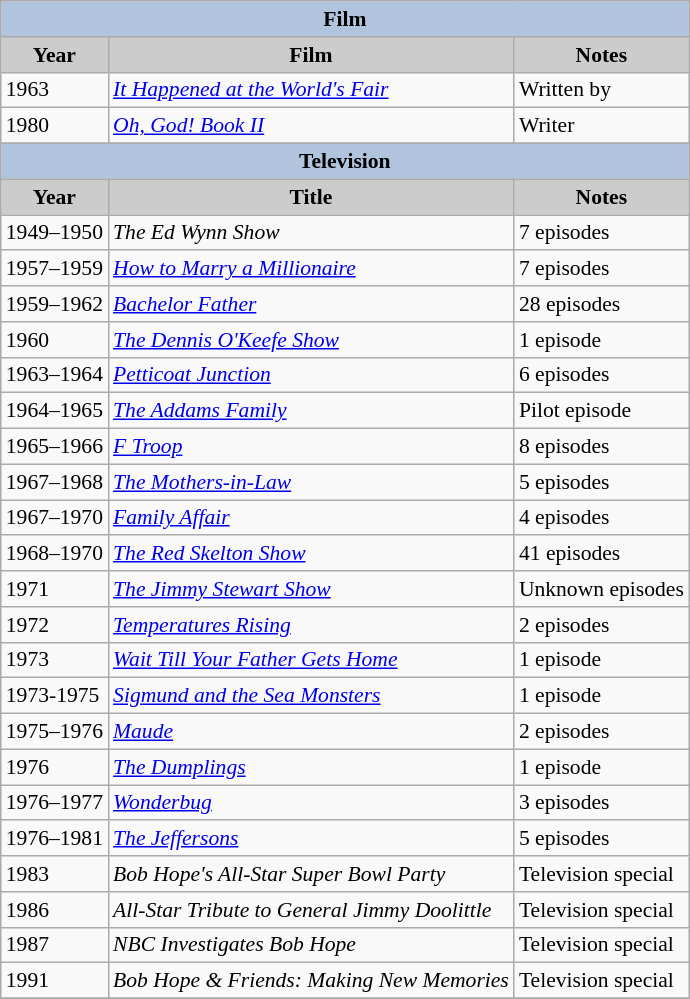<table class="wikitable" style="font-size:90%;">
<tr>
<th colspan=4 style="background:#B0C4DE;">Film</th>
</tr>
<tr align="center">
<th style="background: #CCCCCC;">Year</th>
<th style="background: #CCCCCC;">Film</th>
<th style="background: #CCCCCC;">Notes</th>
</tr>
<tr>
<td>1963</td>
<td><em><a href='#'>It Happened at the World's Fair</a></em></td>
<td>Written by</td>
</tr>
<tr>
<td>1980</td>
<td><em><a href='#'>Oh, God! Book II</a></em></td>
<td>Writer</td>
</tr>
<tr>
</tr>
<tr align="center">
<th colspan=4 style="background:#B0C4DE;">Television</th>
</tr>
<tr align="center">
<th style="background: #CCCCCC;">Year</th>
<th style="background: #CCCCCC;">Title</th>
<th style="background: #CCCCCC;">Notes</th>
</tr>
<tr>
<td>1949–1950</td>
<td><em>The Ed Wynn Show</em></td>
<td>7 episodes</td>
</tr>
<tr>
<td>1957–1959</td>
<td><em><a href='#'>How to Marry a Millionaire</a></em></td>
<td>7 episodes</td>
</tr>
<tr>
<td>1959–1962</td>
<td><em><a href='#'>Bachelor Father</a></em></td>
<td>28 episodes</td>
</tr>
<tr>
<td>1960</td>
<td><em><a href='#'>The Dennis O'Keefe Show</a></em></td>
<td>1 episode</td>
</tr>
<tr>
<td>1963–1964</td>
<td><em><a href='#'>Petticoat Junction</a></em></td>
<td>6 episodes</td>
</tr>
<tr>
<td>1964–1965</td>
<td><em><a href='#'>The Addams Family</a></em></td>
<td>Pilot episode</td>
</tr>
<tr>
<td>1965–1966</td>
<td><em><a href='#'>F Troop</a></em></td>
<td>8 episodes</td>
</tr>
<tr>
<td>1967–1968</td>
<td><em><a href='#'>The Mothers-in-Law</a></em></td>
<td>5 episodes</td>
</tr>
<tr>
<td>1967–1970</td>
<td><em><a href='#'>Family Affair</a></em></td>
<td>4 episodes</td>
</tr>
<tr>
<td>1968–1970</td>
<td><em><a href='#'>The Red Skelton Show</a></em></td>
<td>41 episodes</td>
</tr>
<tr>
<td>1971</td>
<td><em><a href='#'>The Jimmy Stewart Show</a></em></td>
<td>Unknown episodes</td>
</tr>
<tr>
<td>1972</td>
<td><em><a href='#'>Temperatures Rising</a></em></td>
<td>2 episodes</td>
</tr>
<tr>
<td>1973</td>
<td><em><a href='#'>Wait Till Your Father Gets Home</a></em></td>
<td>1 episode</td>
</tr>
<tr>
<td>1973-1975</td>
<td><em><a href='#'>Sigmund and the Sea Monsters</a></em></td>
<td>1 episode</td>
</tr>
<tr>
<td>1975–1976</td>
<td><em><a href='#'>Maude</a></em></td>
<td>2 episodes</td>
</tr>
<tr>
<td>1976</td>
<td><em><a href='#'>The Dumplings</a></em></td>
<td>1 episode</td>
</tr>
<tr>
<td>1976–1977</td>
<td><em><a href='#'>Wonderbug</a></em></td>
<td>3 episodes</td>
</tr>
<tr>
<td>1976–1981</td>
<td><em><a href='#'>The Jeffersons</a></em></td>
<td>5 episodes</td>
</tr>
<tr>
<td>1983</td>
<td><em>Bob Hope's All-Star Super Bowl Party</em></td>
<td>Television special</td>
</tr>
<tr>
<td>1986</td>
<td><em>All-Star Tribute to General Jimmy Doolittle</em></td>
<td>Television special</td>
</tr>
<tr>
<td>1987</td>
<td><em>NBC Investigates Bob Hope</em></td>
<td>Television special</td>
</tr>
<tr>
<td>1991</td>
<td><em>Bob Hope & Friends: Making New Memories</em></td>
<td>Television special</td>
</tr>
<tr>
</tr>
</table>
